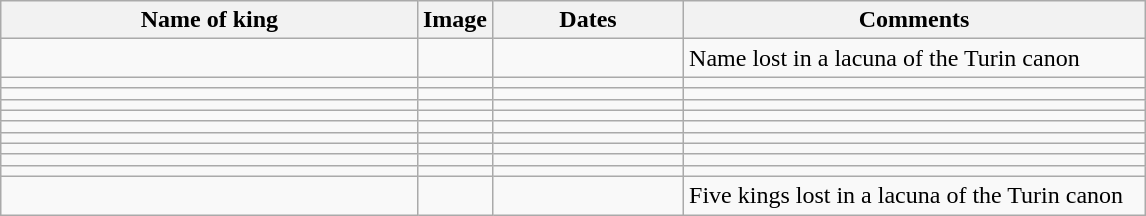<table class="wikitable" style="margin:1em auto;">
<tr>
<th style="width:270px">Name of king</th>
<th>Image</th>
<th style="width:120px">Dates</th>
<th style="width:300px">Comments</th>
</tr>
<tr>
<td></td>
<td></td>
<td></td>
<td>Name lost in a lacuna of the Turin canon</td>
</tr>
<tr>
<td></td>
<td></td>
<td></td>
<td></td>
</tr>
<tr>
<td></td>
<td></td>
<td></td>
<td></td>
</tr>
<tr>
<td></td>
<td></td>
<td></td>
<td></td>
</tr>
<tr>
<td></td>
<td></td>
<td></td>
<td></td>
</tr>
<tr>
<td></td>
<td></td>
<td></td>
<td></td>
</tr>
<tr>
<td></td>
<td></td>
<td></td>
<td></td>
</tr>
<tr>
<td></td>
<td></td>
<td></td>
<td></td>
</tr>
<tr>
<td></td>
<td></td>
<td></td>
<td></td>
</tr>
<tr>
<td></td>
<td></td>
<td></td>
<td></td>
</tr>
<tr>
<td></td>
<td></td>
<td></td>
<td>Five kings lost in a lacuna of the Turin canon</td>
</tr>
</table>
